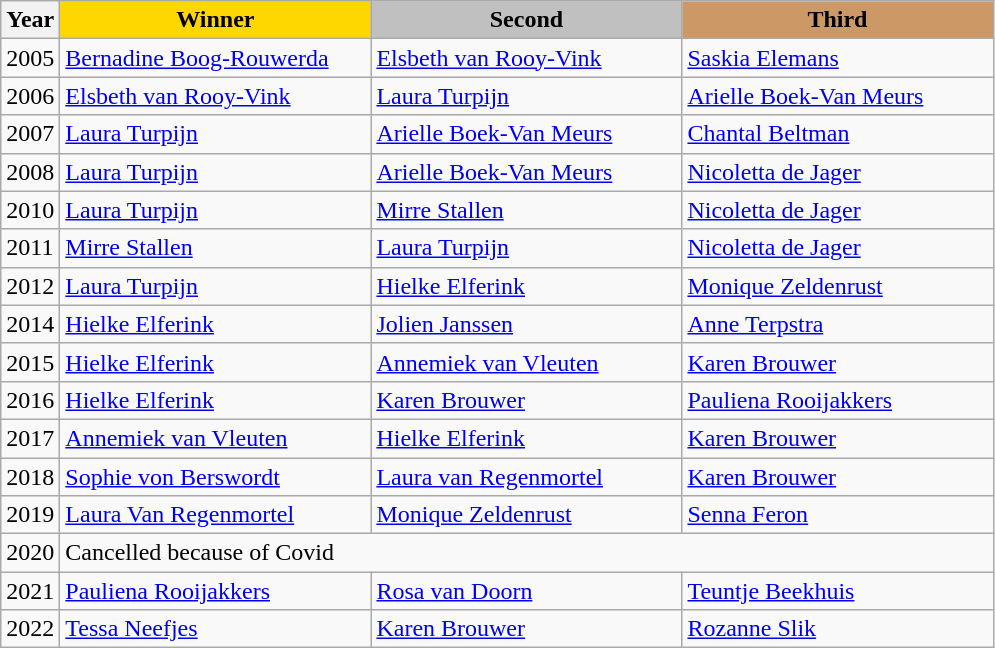<table class="wikitable sortable">
<tr>
<th>Year</th>
<th scope=col colspan=1 style="width:200px; background: gold;">Winner</th>
<th scope=col colspan=1 style="width:200px; background: silver;">Second</th>
<th scope=col colspan=1 style="width:200px; background: #cc9966;">Third</th>
</tr>
<tr>
<td>2005</td>
<td><a href='#'>Bernadine Boog-Rouwerda</a></td>
<td><a href='#'>Elsbeth van Rooy-Vink</a></td>
<td><a href='#'>Saskia Elemans</a></td>
</tr>
<tr>
<td>2006</td>
<td><a href='#'>Elsbeth van Rooy-Vink</a></td>
<td><a href='#'>Laura Turpijn</a></td>
<td><a href='#'>Arielle Boek-Van Meurs</a></td>
</tr>
<tr>
<td>2007</td>
<td><a href='#'>Laura Turpijn</a></td>
<td><a href='#'>Arielle Boek-Van Meurs</a></td>
<td><a href='#'>Chantal Beltman</a></td>
</tr>
<tr>
<td>2008</td>
<td><a href='#'>Laura Turpijn</a></td>
<td><a href='#'>Arielle Boek-Van Meurs</a></td>
<td><a href='#'>Nicoletta de Jager</a></td>
</tr>
<tr>
<td>2010</td>
<td><a href='#'>Laura Turpijn</a></td>
<td><a href='#'>Mirre Stallen</a></td>
<td><a href='#'>Nicoletta de Jager</a></td>
</tr>
<tr>
<td>2011</td>
<td><a href='#'>Mirre Stallen</a></td>
<td><a href='#'>Laura Turpijn</a></td>
<td><a href='#'>Nicoletta de Jager</a></td>
</tr>
<tr>
<td>2012</td>
<td><a href='#'>Laura Turpijn</a></td>
<td><a href='#'>Hielke Elferink</a></td>
<td><a href='#'>Monique Zeldenrust</a></td>
</tr>
<tr>
<td>2014</td>
<td><a href='#'>Hielke Elferink</a></td>
<td><a href='#'>Jolien Janssen</a></td>
<td><a href='#'>Anne Terpstra</a></td>
</tr>
<tr>
<td>2015</td>
<td><a href='#'>Hielke Elferink</a></td>
<td><a href='#'>Annemiek van Vleuten</a></td>
<td><a href='#'>Karen Brouwer</a></td>
</tr>
<tr>
<td>2016</td>
<td><a href='#'>Hielke Elferink</a></td>
<td><a href='#'>Karen Brouwer</a></td>
<td><a href='#'>Pauliena Rooijakkers</a></td>
</tr>
<tr>
<td>2017</td>
<td><a href='#'>Annemiek van Vleuten</a></td>
<td><a href='#'>Hielke Elferink</a></td>
<td><a href='#'>Karen Brouwer</a></td>
</tr>
<tr>
<td>2018</td>
<td><a href='#'>Sophie von Berswordt</a></td>
<td><a href='#'>Laura van Regenmortel</a></td>
<td><a href='#'>Karen Brouwer</a></td>
</tr>
<tr>
<td>2019</td>
<td><a href='#'>Laura Van Regenmortel</a></td>
<td><a href='#'>Monique Zeldenrust</a></td>
<td><a href='#'>Senna Feron</a></td>
</tr>
<tr>
<td>2020</td>
<td colspan="3">Cancelled because of Covid</td>
</tr>
<tr>
<td>2021</td>
<td><a href='#'>Pauliena Rooijakkers</a></td>
<td><a href='#'>Rosa van Doorn</a></td>
<td><a href='#'>Teuntje Beekhuis</a></td>
</tr>
<tr>
<td>2022</td>
<td><a href='#'>Tessa Neefjes</a></td>
<td><a href='#'>Karen Brouwer</a></td>
<td><a href='#'>Rozanne Slik</a></td>
</tr>
</table>
